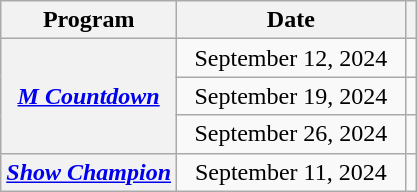<table class="wikitable plainrowheaders sortable" style="text-align:center">
<tr>
<th scope="col">Program</th>
<th scope="col" width="145">Date</th>
<th scope="col" class="unsortable"></th>
</tr>
<tr>
<th scope="row" rowspan="3"><em><a href='#'>M Countdown</a></em></th>
<td>September 12, 2024</td>
<td></td>
</tr>
<tr>
<td>September 19, 2024</td>
<td></td>
</tr>
<tr>
<td>September 26, 2024</td>
<td></td>
</tr>
<tr>
<th scope="row"><em><a href='#'>Show Champion</a></em></th>
<td>September 11, 2024</td>
<td></td>
</tr>
</table>
